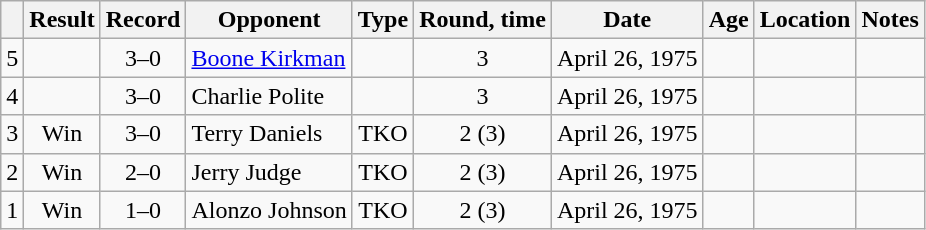<table class="wikitable" style="text-align:center">
<tr>
<th></th>
<th>Result</th>
<th>Record</th>
<th>Opponent</th>
<th>Type</th>
<th>Round, time</th>
<th>Date</th>
<th>Age</th>
<th>Location</th>
<th>Notes</th>
</tr>
<tr>
<td>5</td>
<td></td>
<td>3–0 </td>
<td style="text-align:left;"><a href='#'>Boone Kirkman</a></td>
<td></td>
<td>3</td>
<td>April 26, 1975</td>
<td style="text-align:left;"></td>
<td style="text-align:left;"></td>
<td style="text-align:left;"></td>
</tr>
<tr>
<td>4</td>
<td></td>
<td>3–0 </td>
<td style="text-align:left;">Charlie Polite</td>
<td></td>
<td>3</td>
<td>April 26, 1975</td>
<td style="text-align:left;"></td>
<td style="text-align:left;"></td>
<td style="text-align:left;"></td>
</tr>
<tr>
<td>3</td>
<td>Win</td>
<td>3–0</td>
<td style="text-align:left;">Terry Daniels</td>
<td>TKO</td>
<td>2 (3)</td>
<td>April 26, 1975</td>
<td style="text-align:left;"></td>
<td style="text-align:left;"></td>
<td></td>
</tr>
<tr>
<td>2</td>
<td>Win</td>
<td>2–0</td>
<td style="text-align:left;">Jerry Judge</td>
<td>TKO</td>
<td>2 (3)</td>
<td>April 26, 1975</td>
<td style="text-align:left;"></td>
<td style="text-align:left;"></td>
<td></td>
</tr>
<tr>
<td>1</td>
<td>Win</td>
<td>1–0</td>
<td style="text-align:left;">Alonzo Johnson</td>
<td>TKO</td>
<td>2 (3)</td>
<td>April 26, 1975</td>
<td style="text-align:left;"></td>
<td style="text-align:left;"></td>
<td></td>
</tr>
</table>
